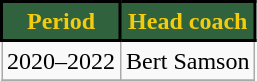<table class="wikitable" style="text-align:center;">
<tr>
<th style="background:#2f623d; color:#f4cc0d; border:2px solid black;">Period</th>
<th style="background:#2f623d; color:#f4cc0d; border:2px solid black;">Head coach</th>
</tr>
<tr>
<td>2020–2022</td>
<td> Bert Samson</td>
</tr>
<tr>
</tr>
</table>
